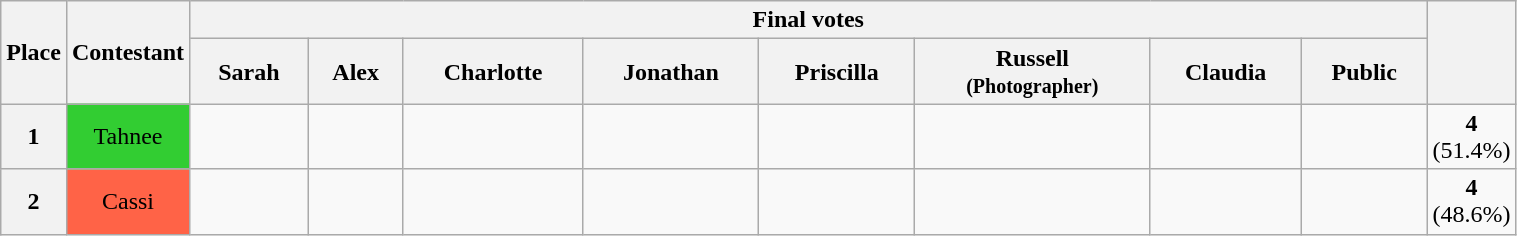<table class="wikitable" style="font-size:100%; width:80%; text-align: center;">
<tr>
<th style="width:3%;" rowspan="2">Place</th>
<th style="width:5%;" rowspan="2">Contestant</th>
<th colspan="8">Final votes</th>
<th style="width:5%;" rowspan="2"></th>
</tr>
<tr>
<th>Sarah<br><small></small></th>
<th>Alex<br><small></small></th>
<th>Charlotte<br><small></small></th>
<th>Jonathan<br><small></small></th>
<th>Priscilla <br><small></small></th>
<th>Russell <br><small>(Photographer)</small></th>
<th>Claudia <br><small></small></th>
<th>Public</th>
</tr>
<tr>
<th>1</th>
<td style="background:limegreen;text-align:center">Tahnee</td>
<td></td>
<td></td>
<td></td>
<td></td>
<td></td>
<td></td>
<td></td>
<td></td>
<td><strong>4</strong> (51.4%)</td>
</tr>
<tr>
<th>2</th>
<td style="background:tomato;text-align:center">Cassi</td>
<td></td>
<td></td>
<td></td>
<td></td>
<td></td>
<td></td>
<td></td>
<td></td>
<td><strong>4</strong> (48.6%)</td>
</tr>
</table>
